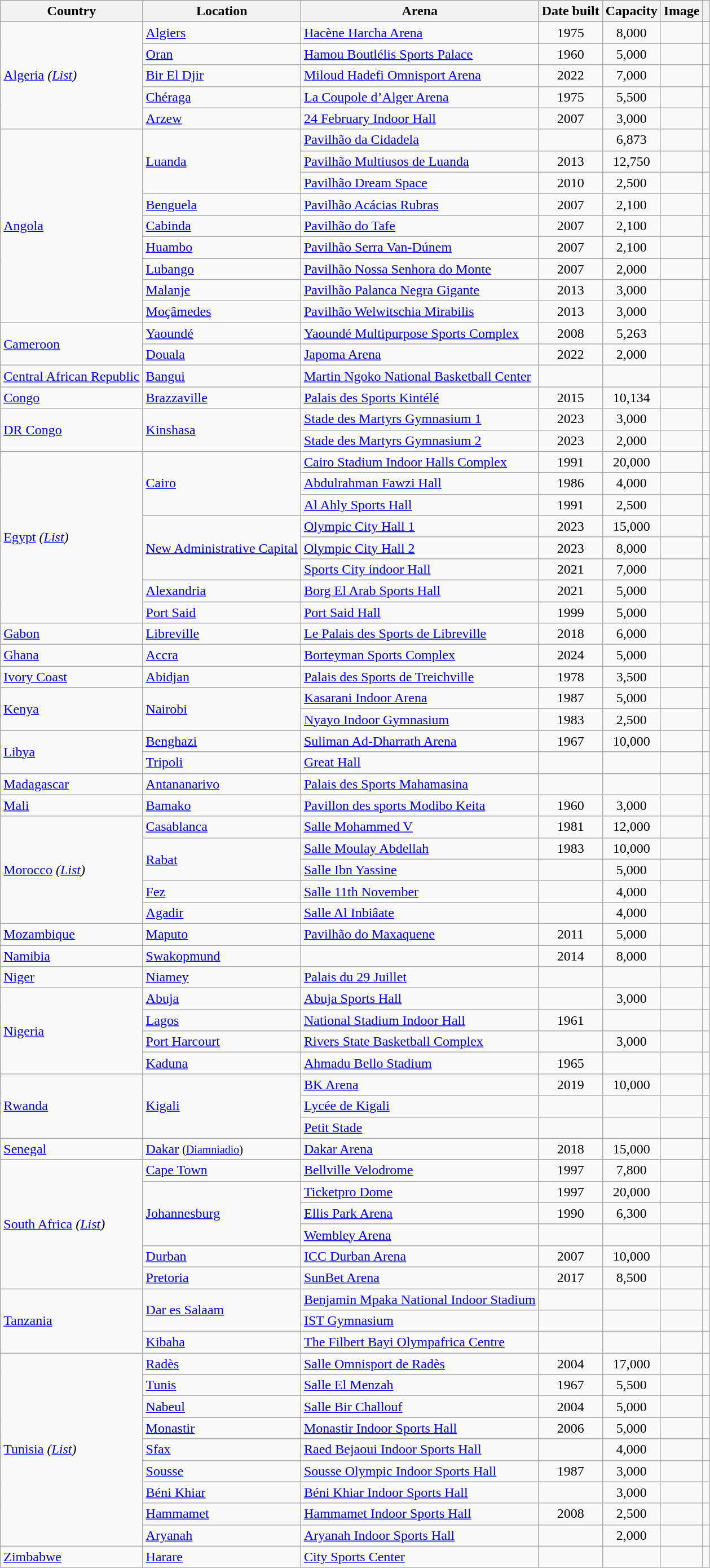<table class="wikitable sortable">
<tr>
<th>Country</th>
<th>Location</th>
<th>Arena</th>
<th>Date built</th>
<th>Capacity</th>
<th>Image</th>
<th></th>
</tr>
<tr>
<td rowspan=5><a href='#'>Algeria</a> <em>(<a href='#'>List</a>)</em></td>
<td><a href='#'>Algiers</a></td>
<td><a href='#'>Hacène Harcha Arena</a></td>
<td align=center>1975</td>
<td align=center>8,000</td>
<td></td>
<td></td>
</tr>
<tr>
<td><a href='#'>Oran</a></td>
<td><a href='#'>Hamou Boutlélis Sports Palace</a></td>
<td align=center>1960</td>
<td align=center>5,000</td>
<td></td>
<td></td>
</tr>
<tr>
<td><a href='#'>Bir El Djir</a></td>
<td><a href='#'>Miloud Hadefi Omnisport Arena</a></td>
<td align=center>2022</td>
<td align=center>7,000</td>
<td></td>
<td></td>
</tr>
<tr>
<td><a href='#'>Chéraga</a></td>
<td><a href='#'>La Coupole d’Alger Arena</a></td>
<td align=center>1975</td>
<td align=center>5,500</td>
<td></td>
<td></td>
</tr>
<tr>
<td><a href='#'>Arzew</a></td>
<td><a href='#'>24 February Indoor Hall</a></td>
<td align=center>2007</td>
<td align=center>3,000</td>
<td></td>
<td></td>
</tr>
<tr>
<td rowspan=9><a href='#'>Angola</a></td>
<td rowspan=3><a href='#'>Luanda</a></td>
<td><a href='#'>Pavilhão da Cidadela</a></td>
<td align=center></td>
<td align=center>6,873</td>
<td></td>
<td></td>
</tr>
<tr>
<td><a href='#'>Pavilhão Multiusos de Luanda</a></td>
<td align=center>2013</td>
<td align=center>12,750</td>
<td></td>
<td></td>
</tr>
<tr>
<td><a href='#'>Pavilhão Dream Space</a></td>
<td align=center>2010</td>
<td align=center>2,500</td>
<td></td>
<td></td>
</tr>
<tr>
<td><a href='#'>Benguela</a></td>
<td><a href='#'>Pavilhão Acácias Rubras</a></td>
<td align=center>2007</td>
<td align=center>2,100</td>
<td></td>
<td></td>
</tr>
<tr>
<td><a href='#'>Cabinda</a></td>
<td><a href='#'>Pavilhão do Tafe</a></td>
<td align=center>2007</td>
<td align=center>2,100</td>
<td></td>
<td></td>
</tr>
<tr>
<td><a href='#'>Huambo</a></td>
<td><a href='#'>Pavilhão Serra Van-Dúnem</a></td>
<td align=center>2007</td>
<td align=center>2,100</td>
<td></td>
<td></td>
</tr>
<tr>
<td><a href='#'>Lubango</a></td>
<td><a href='#'>Pavilhão Nossa Senhora do Monte</a></td>
<td align=center>2007</td>
<td align=center>2,000</td>
<td></td>
<td></td>
</tr>
<tr>
<td><a href='#'>Malanje</a></td>
<td><a href='#'>Pavilhão Palanca Negra Gigante</a></td>
<td align=center>2013</td>
<td align=center>3,000</td>
<td></td>
<td></td>
</tr>
<tr>
<td><a href='#'>Moçâmedes</a></td>
<td><a href='#'>Pavilhão Welwitschia Mirabilis</a></td>
<td align=center>2013</td>
<td align=center>3,000</td>
<td></td>
<td></td>
</tr>
<tr>
<td rowspan=2><a href='#'>Cameroon</a></td>
<td><a href='#'>Yaoundé</a></td>
<td><a href='#'>Yaoundé Multipurpose Sports Complex</a></td>
<td align=center>2008</td>
<td align=center>5,263</td>
<td></td>
<td></td>
</tr>
<tr>
<td><a href='#'>Douala</a></td>
<td><a href='#'>Japoma Arena</a></td>
<td align=center>2022</td>
<td align=center>2,000</td>
<td></td>
<td></td>
</tr>
<tr>
<td><a href='#'>Central African Republic</a></td>
<td><a href='#'>Bangui</a></td>
<td><a href='#'>Martin Ngoko National Basketball Center</a></td>
<td></td>
<td></td>
<td></td>
<td></td>
</tr>
<tr>
<td><a href='#'>Congo</a></td>
<td><a href='#'>Brazzaville</a></td>
<td><a href='#'>Palais des Sports Kintélé</a></td>
<td align="center">2015</td>
<td align="center">10,134</td>
<td></td>
<td></td>
</tr>
<tr>
<td rowspan="2"><a href='#'>DR Congo</a></td>
<td rowspan="2"><a href='#'>Kinshasa</a></td>
<td><a href='#'>Stade des Martyrs Gymnasium 1</a></td>
<td align="center">2023</td>
<td align="center">3,000</td>
<td></td>
<td></td>
</tr>
<tr>
<td><a href='#'>Stade des Martyrs Gymnasium 2</a></td>
<td align="center">2023</td>
<td align="center">2,000</td>
<td></td>
<td></td>
</tr>
<tr>
<td rowspan="8"><a href='#'>Egypt</a> <em>(<a href='#'>List</a>)</em></td>
<td rowspan="3"><a href='#'>Cairo</a></td>
<td><a href='#'>Cairo Stadium Indoor Halls Complex</a></td>
<td align="center">1991</td>
<td align="center">20,000</td>
<td></td>
<td></td>
</tr>
<tr>
<td><a href='#'>Abdulrahman Fawzi Hall</a></td>
<td align="center">1986</td>
<td align="center">4,000</td>
<td></td>
<td></td>
</tr>
<tr>
<td><a href='#'>Al Ahly Sports Hall</a></td>
<td align="center">1991</td>
<td align="center">2,500</td>
<td></td>
<td></td>
</tr>
<tr>
<td rowspan="3"><a href='#'>New Administrative Capital</a></td>
<td><a href='#'>Olympic City Hall 1</a></td>
<td align="center">2023</td>
<td align="center">15,000</td>
<td></td>
<td></td>
</tr>
<tr>
<td><a href='#'>Olympic City Hall 2</a></td>
<td align="center">2023</td>
<td align="center">8,000</td>
<td></td>
<td></td>
</tr>
<tr>
<td><a href='#'>Sports City indoor Hall</a></td>
<td align="center">2021</td>
<td align="center">7,000</td>
<td></td>
<td></td>
</tr>
<tr>
<td><a href='#'>Alexandria</a></td>
<td><a href='#'>Borg El Arab Sports Hall</a></td>
<td align="center">2021</td>
<td align="center">5,000</td>
<td></td>
<td></td>
</tr>
<tr>
<td><a href='#'>Port Said</a></td>
<td><a href='#'>Port Said Hall</a></td>
<td align="center">1999</td>
<td align="center">5,000</td>
<td></td>
<td></td>
</tr>
<tr>
<td><a href='#'>Gabon</a></td>
<td><a href='#'>Libreville</a></td>
<td><a href='#'>Le Palais des Sports de Libreville</a></td>
<td align="center">2018</td>
<td align="center">6,000</td>
<td></td>
<td></td>
</tr>
<tr>
<td><a href='#'>Ghana</a></td>
<td><a href='#'>Accra</a></td>
<td><a href='#'>Borteyman Sports Complex</a></td>
<td align="center">2024</td>
<td align="center">5,000</td>
<td></td>
<td></td>
</tr>
<tr>
<td><a href='#'>Ivory Coast</a></td>
<td><a href='#'>Abidjan</a></td>
<td><a href='#'>Palais des Sports de Treichville</a></td>
<td align="center">1978</td>
<td align="center">3,500</td>
<td></td>
<td></td>
</tr>
<tr>
<td rowspan="2"><a href='#'>Kenya</a></td>
<td rowspan="2"><a href='#'>Nairobi</a></td>
<td><a href='#'>Kasarani Indoor Arena</a></td>
<td align="center">1987</td>
<td align="center">5,000</td>
<td></td>
<td></td>
</tr>
<tr>
<td><a href='#'>Nyayo Indoor Gymnasium</a></td>
<td align="center">1983</td>
<td align="center">2,500</td>
<td></td>
<td></td>
</tr>
<tr>
<td rowspan="2"><a href='#'>Libya</a></td>
<td><a href='#'>Benghazi</a></td>
<td><a href='#'>Suliman Ad-Dharrath Arena</a></td>
<td align="center">1967</td>
<td align="center">10,000</td>
<td></td>
<td></td>
</tr>
<tr>
<td><a href='#'>Tripoli</a></td>
<td><a href='#'>Great Hall</a></td>
<td></td>
<td></td>
<td></td>
<td></td>
</tr>
<tr>
<td><a href='#'>Madagascar</a></td>
<td><a href='#'>Antananarivo</a></td>
<td><a href='#'>Palais des Sports Mahamasina</a></td>
<td></td>
<td></td>
<td></td>
<td></td>
</tr>
<tr>
<td><a href='#'>Mali</a></td>
<td><a href='#'>Bamako</a></td>
<td><a href='#'>Pavillon des sports Modibo Keita</a></td>
<td align="center">1960</td>
<td align="center">3,000</td>
<td></td>
<td></td>
</tr>
<tr>
<td rowspan="5"><a href='#'>Morocco</a> <em>(<a href='#'>List</a>)</em></td>
<td><a href='#'>Casablanca</a></td>
<td><a href='#'>Salle Mohammed V</a></td>
<td align="center">1981</td>
<td align="center">12,000</td>
<td></td>
<td></td>
</tr>
<tr>
<td rowspan="2"><a href='#'>Rabat</a></td>
<td><a href='#'>Salle Moulay Abdellah</a></td>
<td align="center">1983</td>
<td align="center">10,000</td>
<td></td>
<td></td>
</tr>
<tr>
<td><a href='#'>Salle Ibn Yassine</a></td>
<td align="center"></td>
<td align="center">5,000</td>
<td></td>
<td></td>
</tr>
<tr>
<td><a href='#'>Fez</a></td>
<td><a href='#'>Salle 11th November</a></td>
<td align="center"></td>
<td align="center">4,000</td>
<td></td>
<td></td>
</tr>
<tr>
<td><a href='#'>Agadir</a></td>
<td><a href='#'>Salle Al Inbiâate</a></td>
<td align="center"></td>
<td align="center">4,000</td>
<td></td>
<td></td>
</tr>
<tr>
<td><a href='#'>Mozambique</a></td>
<td><a href='#'>Maputo</a></td>
<td><a href='#'>Pavilhão do Maxaquene</a></td>
<td align="center">2011</td>
<td align="center">5,000</td>
<td></td>
<td></td>
</tr>
<tr>
<td><a href='#'>Namibia</a></td>
<td><a href='#'>Swakopmund</a></td>
<td></td>
<td align="center">2014</td>
<td align="center">8,000</td>
<td></td>
<td></td>
</tr>
<tr>
<td><a href='#'>Niger</a></td>
<td><a href='#'>Niamey</a></td>
<td><a href='#'>Palais du 29 Juillet</a></td>
<td></td>
<td></td>
<td></td>
<td></td>
</tr>
<tr>
<td rowspan="4"><a href='#'>Nigeria</a></td>
<td><a href='#'>Abuja</a></td>
<td><a href='#'>Abuja Sports Hall</a></td>
<td align="center"></td>
<td align="center">3,000</td>
<td></td>
<td></td>
</tr>
<tr>
<td><a href='#'>Lagos</a></td>
<td><a href='#'>National Stadium Indoor Hall</a></td>
<td align="center">1961</td>
<td align="center"></td>
<td></td>
<td></td>
</tr>
<tr>
<td><a href='#'>Port Harcourt</a></td>
<td><a href='#'>Rivers State Basketball Complex</a></td>
<td align="center"></td>
<td align="center">3,000</td>
<td></td>
<td></td>
</tr>
<tr>
<td><a href='#'>Kaduna</a></td>
<td><a href='#'>Ahmadu Bello Stadium</a></td>
<td align="center">1965</td>
<td align="center"></td>
<td></td>
<td></td>
</tr>
<tr>
<td rowspan="3"><a href='#'>Rwanda</a></td>
<td rowspan="3"><a href='#'>Kigali</a></td>
<td><a href='#'>BK Arena</a></td>
<td align="center">2019</td>
<td align="center">10,000</td>
<td></td>
<td></td>
</tr>
<tr>
<td><a href='#'>Lycée de Kigali</a></td>
<td></td>
<td></td>
<td></td>
<td></td>
</tr>
<tr>
<td><a href='#'>Petit Stade</a></td>
<td></td>
<td></td>
<td></td>
<td></td>
</tr>
<tr>
<td><a href='#'>Senegal</a></td>
<td><a href='#'>Dakar</a> <small>(<a href='#'>Diamniadio</a>)</small></td>
<td><a href='#'>Dakar Arena</a></td>
<td align="center">2018</td>
<td align="center">15,000</td>
<td></td>
<td></td>
</tr>
<tr>
<td rowspan="6"><a href='#'>South Africa</a> <em>(<a href='#'>List</a>)</em></td>
<td><a href='#'>Cape Town</a></td>
<td><a href='#'>Bellville Velodrome</a></td>
<td align="center">1997</td>
<td align="center">7,800</td>
<td></td>
<td></td>
</tr>
<tr>
<td rowspan="3"><a href='#'>Johannesburg</a></td>
<td><a href='#'>Ticketpro Dome</a></td>
<td align="center">1997</td>
<td align="center">20,000</td>
<td></td>
<td></td>
</tr>
<tr>
<td><a href='#'>Ellis Park Arena</a></td>
<td align="center">1990</td>
<td align="center">6,300</td>
<td></td>
<td></td>
</tr>
<tr>
<td><a href='#'>Wembley Arena</a></td>
<td></td>
<td></td>
<td></td>
<td></td>
</tr>
<tr>
<td><a href='#'>Durban</a></td>
<td><a href='#'>ICC Durban Arena</a></td>
<td align="center">2007</td>
<td align="center">10,000</td>
<td></td>
<td></td>
</tr>
<tr>
<td><a href='#'>Pretoria</a></td>
<td><a href='#'>SunBet Arena</a></td>
<td align="center">2017</td>
<td align="center">8,500</td>
<td></td>
<td></td>
</tr>
<tr>
<td rowspan="3"><a href='#'>Tanzania</a></td>
<td rowspan="2"><a href='#'>Dar es Salaam</a></td>
<td><a href='#'>Benjamin Mpaka National Indoor Stadium</a></td>
<td></td>
<td></td>
<td></td>
<td></td>
</tr>
<tr>
<td><a href='#'>IST Gymnasium</a></td>
<td></td>
<td></td>
<td></td>
<td></td>
</tr>
<tr>
<td><a href='#'>Kibaha</a></td>
<td><a href='#'>The Filbert Bayi Olympafrica Centre</a></td>
<td></td>
<td></td>
<td></td>
<td></td>
</tr>
<tr>
<td rowspan="9"><a href='#'>Tunisia</a> <em>(<a href='#'>List</a>)</em></td>
<td><a href='#'>Radès</a></td>
<td><a href='#'>Salle Omnisport de Radès</a></td>
<td align="center">2004</td>
<td align="center">17,000</td>
<td></td>
<td></td>
</tr>
<tr>
<td><a href='#'>Tunis</a></td>
<td><a href='#'>Salle El Menzah</a></td>
<td align="center">1967</td>
<td align="center">5,500</td>
<td></td>
<td></td>
</tr>
<tr>
<td><a href='#'>Nabeul</a></td>
<td><a href='#'>Salle Bir Challouf</a></td>
<td align="center">2004</td>
<td align="center">5,000</td>
<td></td>
<td></td>
</tr>
<tr>
<td><a href='#'>Monastir</a></td>
<td><a href='#'>Monastir Indoor Sports Hall</a></td>
<td align="center">2006</td>
<td align="center">5,000</td>
<td></td>
<td></td>
</tr>
<tr>
<td><a href='#'>Sfax</a></td>
<td><a href='#'>Raed Bejaoui Indoor Sports Hall</a></td>
<td align="center"></td>
<td align="center">4,000</td>
<td></td>
<td></td>
</tr>
<tr>
<td><a href='#'>Sousse</a></td>
<td><a href='#'>Sousse Olympic Indoor Sports Hall</a></td>
<td align="center">1987</td>
<td align="center">3,000</td>
<td></td>
<td></td>
</tr>
<tr>
<td><a href='#'>Béni Khiar</a></td>
<td><a href='#'>Béni Khiar Indoor Sports Hall</a></td>
<td align="center"></td>
<td align="center">3,000</td>
<td></td>
<td></td>
</tr>
<tr>
<td><a href='#'>Hammamet</a></td>
<td><a href='#'>Hammamet Indoor Sports Hall</a></td>
<td align="center">2008</td>
<td align="center">2,500</td>
<td></td>
<td></td>
</tr>
<tr>
<td><a href='#'>Aryanah</a></td>
<td><a href='#'>Aryanah Indoor Sports Hall</a></td>
<td align="center"></td>
<td align="center">2,000</td>
<td></td>
<td></td>
</tr>
<tr>
<td><a href='#'>Zimbabwe</a></td>
<td><a href='#'>Harare</a></td>
<td><a href='#'>City Sports Center</a></td>
<td></td>
<td></td>
<td></td>
<td></td>
</tr>
</table>
